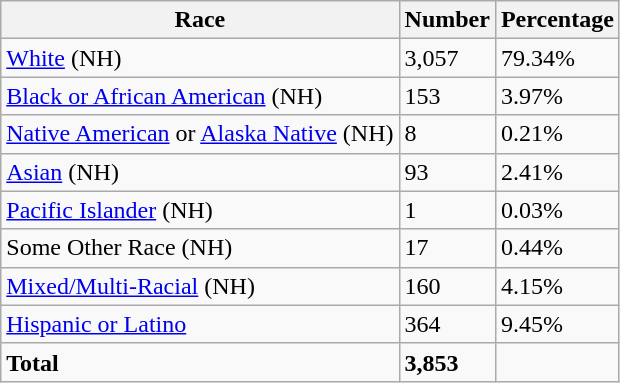<table class="wikitable">
<tr>
<th>Race</th>
<th>Number</th>
<th>Percentage</th>
</tr>
<tr>
<td><a href='#'>White</a> (NH)</td>
<td>3,057</td>
<td>79.34%</td>
</tr>
<tr>
<td><a href='#'>Black or African American</a> (NH)</td>
<td>153</td>
<td>3.97%</td>
</tr>
<tr>
<td><a href='#'>Native American</a> or <a href='#'>Alaska Native</a> (NH)</td>
<td>8</td>
<td>0.21%</td>
</tr>
<tr>
<td><a href='#'>Asian</a> (NH)</td>
<td>93</td>
<td>2.41%</td>
</tr>
<tr>
<td><a href='#'>Pacific Islander</a> (NH)</td>
<td>1</td>
<td>0.03%</td>
</tr>
<tr>
<td>Some Other Race (NH)</td>
<td>17</td>
<td>0.44%</td>
</tr>
<tr>
<td><a href='#'>Mixed/Multi-Racial</a> (NH)</td>
<td>160</td>
<td>4.15%</td>
</tr>
<tr>
<td><a href='#'>Hispanic or Latino</a></td>
<td>364</td>
<td>9.45%</td>
</tr>
<tr>
<td><strong>Total</strong></td>
<td><strong>3,853</strong></td>
<td></td>
</tr>
</table>
